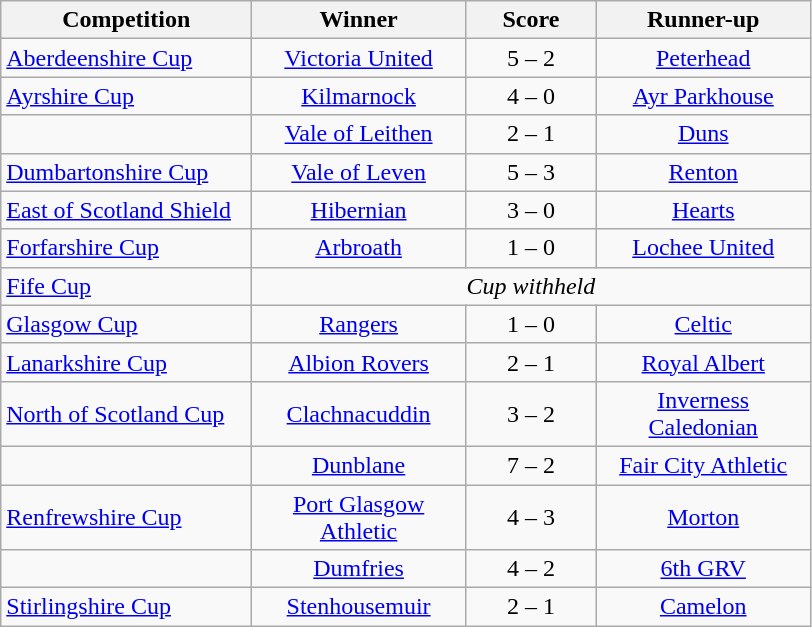<table class="wikitable" style="text-align: center;">
<tr>
<th width=160>Competition</th>
<th width=135>Winner</th>
<th width=80>Score</th>
<th width=135>Runner-up</th>
</tr>
<tr>
<td align=left><a href='#'>Aberdeenshire Cup</a></td>
<td><a href='#'>Victoria United</a></td>
<td>5 – 2</td>
<td><a href='#'>Peterhead</a></td>
</tr>
<tr>
<td align=left><a href='#'>Ayrshire Cup</a></td>
<td><a href='#'>Kilmarnock</a></td>
<td>4 – 0</td>
<td><a href='#'>Ayr Parkhouse</a></td>
</tr>
<tr>
<td align=left></td>
<td><a href='#'>Vale of Leithen</a></td>
<td>2 – 1</td>
<td><a href='#'>Duns</a></td>
</tr>
<tr>
<td align=left><a href='#'>Dumbartonshire Cup</a></td>
<td><a href='#'>Vale of Leven</a></td>
<td>5 – 3</td>
<td><a href='#'>Renton</a></td>
</tr>
<tr>
<td align=left><a href='#'>East of Scotland Shield</a></td>
<td><a href='#'>Hibernian</a></td>
<td>3 – 0</td>
<td><a href='#'>Hearts</a></td>
</tr>
<tr>
<td align=left><a href='#'>Forfarshire Cup</a></td>
<td><a href='#'>Arbroath</a></td>
<td>1 – 0</td>
<td><a href='#'>Lochee United</a></td>
</tr>
<tr>
<td align=left><a href='#'>Fife Cup</a></td>
<td colspan = "3"><em>Cup withheld</em></td>
</tr>
<tr>
<td align=left><a href='#'>Glasgow Cup</a></td>
<td><a href='#'>Rangers</a></td>
<td>1 – 0</td>
<td><a href='#'>Celtic</a></td>
</tr>
<tr>
<td align=left><a href='#'>Lanarkshire Cup</a></td>
<td><a href='#'>Albion Rovers</a></td>
<td>2 – 1</td>
<td><a href='#'>Royal Albert</a></td>
</tr>
<tr>
<td align=left><a href='#'>North of Scotland Cup</a></td>
<td><a href='#'>Clachnacuddin</a></td>
<td>3 – 2</td>
<td><a href='#'>Inverness Caledonian</a></td>
</tr>
<tr>
<td align=left></td>
<td><a href='#'>Dunblane</a></td>
<td>7 – 2</td>
<td><a href='#'>Fair City Athletic</a></td>
</tr>
<tr>
<td align=left><a href='#'>Renfrewshire Cup</a></td>
<td><a href='#'>Port Glasgow Athletic</a></td>
<td>4 – 3</td>
<td><a href='#'>Morton</a></td>
</tr>
<tr>
<td align=left></td>
<td><a href='#'>Dumfries</a></td>
<td>4 – 2</td>
<td><a href='#'>6th GRV</a></td>
</tr>
<tr>
<td align=left><a href='#'>Stirlingshire Cup</a></td>
<td><a href='#'>Stenhousemuir</a></td>
<td>2 – 1</td>
<td><a href='#'>Camelon</a></td>
</tr>
</table>
